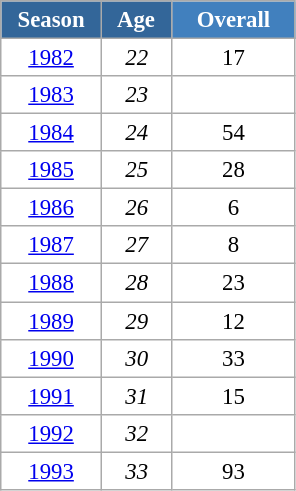<table class="wikitable" style="font-size:95%; text-align:center; border:grey solid 1px; border-collapse:collapse; background:#ffffff;">
<tr>
<th style="background-color:#369; color:white; width:60px;"> Season </th>
<th style="background-color:#369; color:white; width:40px;"> Age </th>
<th style="background-color:#4180be; color:white; width:75px;">Overall</th>
</tr>
<tr>
<td><a href='#'>1982</a></td>
<td><em>22</em></td>
<td>17</td>
</tr>
<tr>
<td><a href='#'>1983</a></td>
<td><em>23</em></td>
<td></td>
</tr>
<tr>
<td><a href='#'>1984</a></td>
<td><em>24</em></td>
<td>54</td>
</tr>
<tr>
<td><a href='#'>1985</a></td>
<td><em>25</em></td>
<td>28</td>
</tr>
<tr>
<td><a href='#'>1986</a></td>
<td><em>26</em></td>
<td>6</td>
</tr>
<tr>
<td><a href='#'>1987</a></td>
<td><em>27</em></td>
<td>8</td>
</tr>
<tr>
<td><a href='#'>1988</a></td>
<td><em>28</em></td>
<td>23</td>
</tr>
<tr>
<td><a href='#'>1989</a></td>
<td><em>29</em></td>
<td>12</td>
</tr>
<tr>
<td><a href='#'>1990</a></td>
<td><em>30</em></td>
<td>33</td>
</tr>
<tr>
<td><a href='#'>1991</a></td>
<td><em>31</em></td>
<td>15</td>
</tr>
<tr>
<td><a href='#'>1992</a></td>
<td><em>32</em></td>
<td></td>
</tr>
<tr>
<td><a href='#'>1993</a></td>
<td><em>33</em></td>
<td>93</td>
</tr>
</table>
